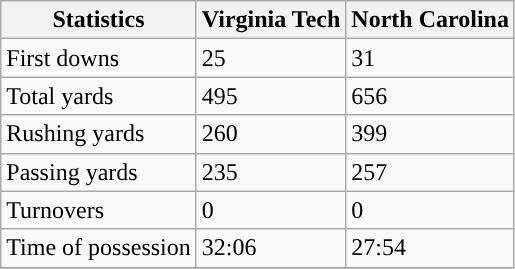<table class="wikitable">
<tr>
<th>Statistics</th>
<th>Virginia Tech</th>
<th>North Carolina</th>
</tr>
<tr>
<td>First downs</td>
<td>25</td>
<td>31</td>
</tr>
<tr>
<td>Total yards</td>
<td>495</td>
<td>656</td>
</tr>
<tr>
<td>Rushing yards</td>
<td>260</td>
<td>399</td>
</tr>
<tr>
<td>Passing yards</td>
<td>235</td>
<td>257</td>
</tr>
<tr>
<td>Turnovers</td>
<td>0</td>
<td>0</td>
</tr>
<tr>
<td>Time of possession</td>
<td>32:06</td>
<td>27:54</td>
</tr>
<tr>
</tr>
</table>
